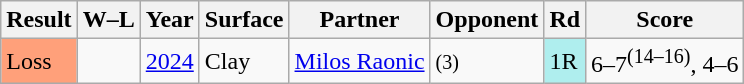<table class="wikitable sortable" style=font-size:100%>
<tr>
<th scope="col">Result</th>
<th scope="col" class="unsortable">W–L</th>
<th scope="col">Year</th>
<th scope="col">Surface</th>
<th scope="col">Partner</th>
<th scope="col">Opponent</th>
<th scope="col">Rd</th>
<th scope="col" class="unsortable">Score</th>
</tr>
<tr>
<td bgcolor=ffa07a>Loss</td>
<td></td>
<td><a href='#'>2024</a></td>
<td>Clay</td>
<td><a href='#'>Milos Raonic</a></td>
<td> <small>(3)</small></td>
<td style=background:#afeeee>1R</td>
<td>6–7<sup>(14–16)</sup>, 4–6</td>
</tr>
</table>
